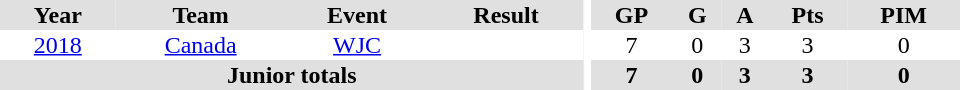<table border="0" cellpadding="1" cellspacing="0" ID="Table3" style="text-align:center; width:40em;">
<tr bgcolor="#e0e0e0">
<th>Year</th>
<th>Team</th>
<th>Event</th>
<th>Result</th>
<th rowspan="99" bgcolor="#ffffff"></th>
<th>GP</th>
<th>G</th>
<th>A</th>
<th>Pts</th>
<th>PIM</th>
</tr>
<tr>
<td><a href='#'>2018</a></td>
<td><a href='#'>Canada</a></td>
<td><a href='#'>WJC</a></td>
<td></td>
<td>7</td>
<td>0</td>
<td>3</td>
<td>3</td>
<td>0</td>
</tr>
<tr bgcolor="#e0e0e0">
<th colspan="4">Junior totals</th>
<th>7</th>
<th>0</th>
<th>3</th>
<th>3</th>
<th>0</th>
</tr>
</table>
